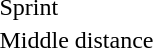<table>
<tr>
<td>Sprint</td>
<td></td>
<td></td>
<td></td>
</tr>
<tr>
<td>Middle distance</td>
<td></td>
<td></td>
<td></td>
</tr>
</table>
